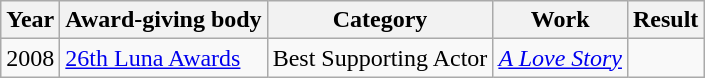<table class="wikitable sortable">
<tr>
<th>Year</th>
<th>Award-giving body</th>
<th>Category</th>
<th>Work</th>
<th>Result</th>
</tr>
<tr>
<td>2008</td>
<td><a href='#'>26th Luna Awards</a></td>
<td>Best Supporting Actor</td>
<td><em><a href='#'>A Love Story</a></em></td>
<td></td>
</tr>
</table>
